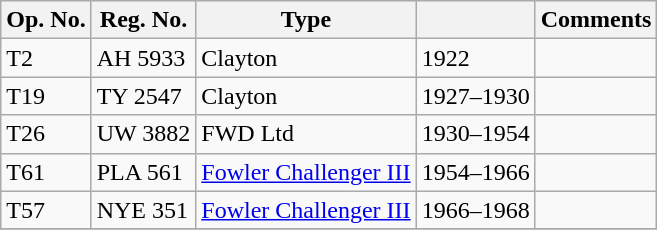<table class="wikitable">
<tr>
<th>Op. No.</th>
<th>Reg. No.</th>
<th>Type</th>
<th></th>
<th>Comments</th>
</tr>
<tr>
<td>T2</td>
<td>AH 5933</td>
<td>Clayton</td>
<td>1922</td>
<td></td>
</tr>
<tr>
<td>T19</td>
<td>TY 2547</td>
<td>Clayton</td>
<td>1927–1930</td>
<td></td>
</tr>
<tr>
<td>T26</td>
<td>UW 3882</td>
<td>FWD Ltd</td>
<td>1930–1954</td>
<td></td>
</tr>
<tr>
<td>T61</td>
<td>PLA 561</td>
<td><a href='#'>Fowler Challenger III</a></td>
<td>1954–1966</td>
<td></td>
</tr>
<tr>
<td>T57</td>
<td>NYE 351</td>
<td><a href='#'>Fowler Challenger III</a></td>
<td>1966–1968</td>
<td></td>
</tr>
<tr>
</tr>
</table>
